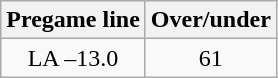<table class="wikitable">
<tr align="center">
<th style=>Pregame line</th>
<th style=>Over/under</th>
</tr>
<tr align="center">
<td>LA –13.0</td>
<td>61</td>
</tr>
</table>
